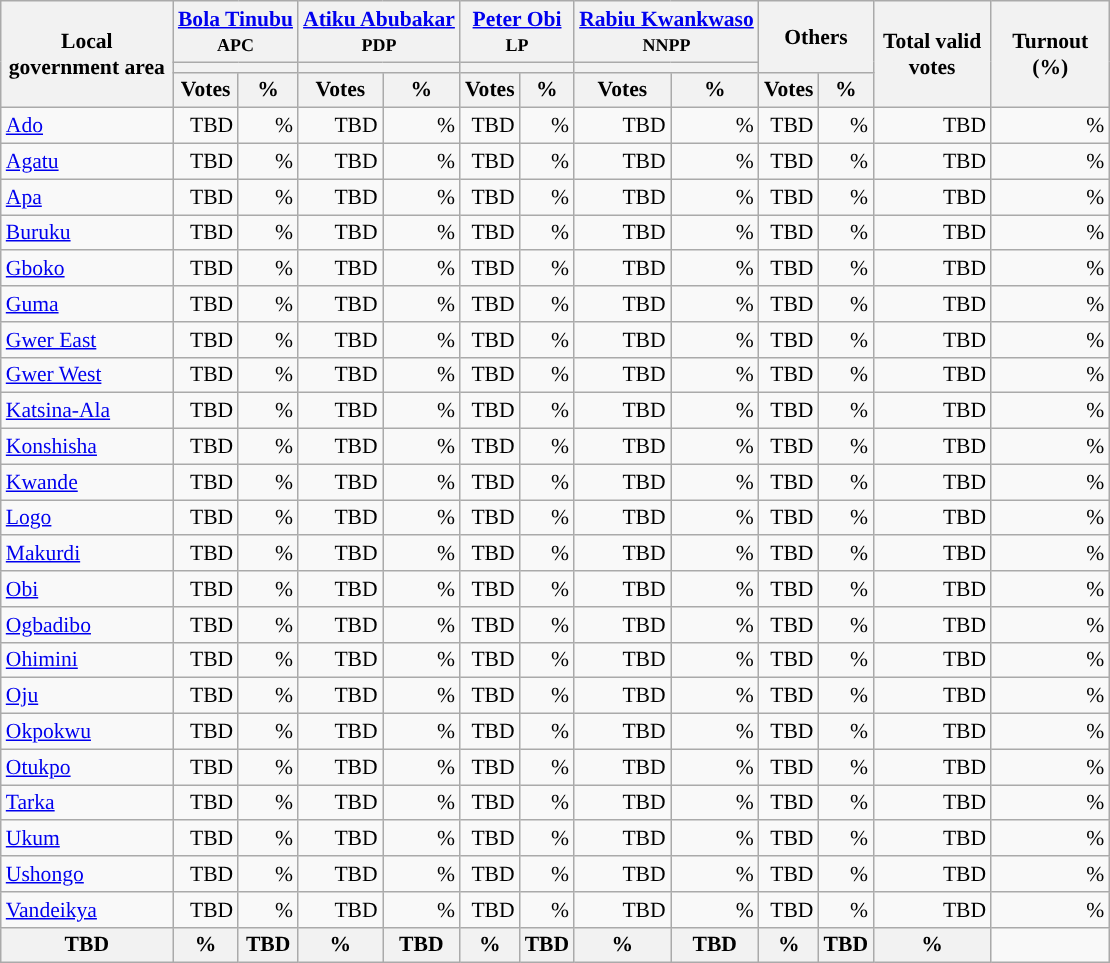<table class="wikitable sortable" style="text-align:right; font-size:90%">
<tr>
<th rowspan="3" style="max-width:7.5em;">Local government area</th>
<th colspan="2"><a href='#'>Bola Tinubu</a><br><small>APC</small></th>
<th colspan="2"><a href='#'>Atiku Abubakar</a><br><small>PDP</small></th>
<th colspan="2"><a href='#'>Peter Obi</a><br><small>LP</small></th>
<th colspan="2"><a href='#'>Rabiu Kwankwaso</a><br><small>NNPP</small></th>
<th colspan="2" rowspan="2">Others</th>
<th rowspan="3" style="max-width:5em;">Total valid votes</th>
<th rowspan="3" style="max-width:5em;">Turnout (%)</th>
</tr>
<tr>
<th colspan=2 style="background-color:"></th>
<th colspan=2 style="background-color:"></th>
<th colspan=2 style="background-color:"></th>
<th colspan=2 style="background-color:"></th>
</tr>
<tr>
<th>Votes</th>
<th>%</th>
<th>Votes</th>
<th>%</th>
<th>Votes</th>
<th>%</th>
<th>Votes</th>
<th>%</th>
<th>Votes</th>
<th>%</th>
</tr>
<tr style="background-color:#">
<td style="text-align:left;"><a href='#'>Ado</a></td>
<td>TBD</td>
<td>%</td>
<td>TBD</td>
<td>%</td>
<td>TBD</td>
<td>%</td>
<td>TBD</td>
<td>%</td>
<td>TBD</td>
<td>%</td>
<td>TBD</td>
<td>%</td>
</tr>
<tr style="background-color:#">
<td style="text-align:left;"><a href='#'>Agatu</a></td>
<td>TBD</td>
<td>%</td>
<td>TBD</td>
<td>%</td>
<td>TBD</td>
<td>%</td>
<td>TBD</td>
<td>%</td>
<td>TBD</td>
<td>%</td>
<td>TBD</td>
<td>%</td>
</tr>
<tr style="background-color:#">
<td style="text-align:left;"><a href='#'>Apa</a></td>
<td>TBD</td>
<td>%</td>
<td>TBD</td>
<td>%</td>
<td>TBD</td>
<td>%</td>
<td>TBD</td>
<td>%</td>
<td>TBD</td>
<td>%</td>
<td>TBD</td>
<td>%</td>
</tr>
<tr style="background-color:#">
<td style="text-align:left;"><a href='#'>Buruku</a></td>
<td>TBD</td>
<td>%</td>
<td>TBD</td>
<td>%</td>
<td>TBD</td>
<td>%</td>
<td>TBD</td>
<td>%</td>
<td>TBD</td>
<td>%</td>
<td>TBD</td>
<td>%</td>
</tr>
<tr style="background-color:#">
<td style="text-align:left;"><a href='#'>Gboko</a></td>
<td>TBD</td>
<td>%</td>
<td>TBD</td>
<td>%</td>
<td>TBD</td>
<td>%</td>
<td>TBD</td>
<td>%</td>
<td>TBD</td>
<td>%</td>
<td>TBD</td>
<td>%</td>
</tr>
<tr style="background-color:#">
<td style="text-align:left;"><a href='#'>Guma</a></td>
<td>TBD</td>
<td>%</td>
<td>TBD</td>
<td>%</td>
<td>TBD</td>
<td>%</td>
<td>TBD</td>
<td>%</td>
<td>TBD</td>
<td>%</td>
<td>TBD</td>
<td>%</td>
</tr>
<tr style="background-color:#">
<td style="text-align:left;"><a href='#'>Gwer East</a></td>
<td>TBD</td>
<td>%</td>
<td>TBD</td>
<td>%</td>
<td>TBD</td>
<td>%</td>
<td>TBD</td>
<td>%</td>
<td>TBD</td>
<td>%</td>
<td>TBD</td>
<td>%</td>
</tr>
<tr style="background-color:#">
<td style="text-align:left;"><a href='#'>Gwer West</a></td>
<td>TBD</td>
<td>%</td>
<td>TBD</td>
<td>%</td>
<td>TBD</td>
<td>%</td>
<td>TBD</td>
<td>%</td>
<td>TBD</td>
<td>%</td>
<td>TBD</td>
<td>%</td>
</tr>
<tr style="background-color:#">
<td style="text-align:left;"><a href='#'>Katsina-Ala</a></td>
<td>TBD</td>
<td>%</td>
<td>TBD</td>
<td>%</td>
<td>TBD</td>
<td>%</td>
<td>TBD</td>
<td>%</td>
<td>TBD</td>
<td>%</td>
<td>TBD</td>
<td>%</td>
</tr>
<tr style="background-color:#">
<td style="text-align:left;"><a href='#'>Konshisha</a></td>
<td>TBD</td>
<td>%</td>
<td>TBD</td>
<td>%</td>
<td>TBD</td>
<td>%</td>
<td>TBD</td>
<td>%</td>
<td>TBD</td>
<td>%</td>
<td>TBD</td>
<td>%</td>
</tr>
<tr style="background-color:#">
<td style="text-align:left;"><a href='#'>Kwande</a></td>
<td>TBD</td>
<td>%</td>
<td>TBD</td>
<td>%</td>
<td>TBD</td>
<td>%</td>
<td>TBD</td>
<td>%</td>
<td>TBD</td>
<td>%</td>
<td>TBD</td>
<td>%</td>
</tr>
<tr style="background-color:#">
<td style="text-align:left;"><a href='#'>Logo</a></td>
<td>TBD</td>
<td>%</td>
<td>TBD</td>
<td>%</td>
<td>TBD</td>
<td>%</td>
<td>TBD</td>
<td>%</td>
<td>TBD</td>
<td>%</td>
<td>TBD</td>
<td>%</td>
</tr>
<tr style="background-color:#">
<td style="text-align:left;"><a href='#'>Makurdi</a></td>
<td>TBD</td>
<td>%</td>
<td>TBD</td>
<td>%</td>
<td>TBD</td>
<td>%</td>
<td>TBD</td>
<td>%</td>
<td>TBD</td>
<td>%</td>
<td>TBD</td>
<td>%</td>
</tr>
<tr style="background-color:#">
<td style="text-align:left;"><a href='#'>Obi</a></td>
<td>TBD</td>
<td>%</td>
<td>TBD</td>
<td>%</td>
<td>TBD</td>
<td>%</td>
<td>TBD</td>
<td>%</td>
<td>TBD</td>
<td>%</td>
<td>TBD</td>
<td>%</td>
</tr>
<tr style="background-color:#">
<td style="text-align:left;"><a href='#'>Ogbadibo</a></td>
<td>TBD</td>
<td>%</td>
<td>TBD</td>
<td>%</td>
<td>TBD</td>
<td>%</td>
<td>TBD</td>
<td>%</td>
<td>TBD</td>
<td>%</td>
<td>TBD</td>
<td>%</td>
</tr>
<tr style="background-color:#">
<td style="text-align:left;"><a href='#'>Ohimini</a></td>
<td>TBD</td>
<td>%</td>
<td>TBD</td>
<td>%</td>
<td>TBD</td>
<td>%</td>
<td>TBD</td>
<td>%</td>
<td>TBD</td>
<td>%</td>
<td>TBD</td>
<td>%</td>
</tr>
<tr style="background-color:#">
<td style="text-align:left;"><a href='#'>Oju</a></td>
<td>TBD</td>
<td>%</td>
<td>TBD</td>
<td>%</td>
<td>TBD</td>
<td>%</td>
<td>TBD</td>
<td>%</td>
<td>TBD</td>
<td>%</td>
<td>TBD</td>
<td>%</td>
</tr>
<tr style="background-color:#">
<td style="text-align:left;"><a href='#'>Okpokwu</a></td>
<td>TBD</td>
<td>%</td>
<td>TBD</td>
<td>%</td>
<td>TBD</td>
<td>%</td>
<td>TBD</td>
<td>%</td>
<td>TBD</td>
<td>%</td>
<td>TBD</td>
<td>%</td>
</tr>
<tr style="background-color:#">
<td style="text-align:left;"><a href='#'>Otukpo</a></td>
<td>TBD</td>
<td>%</td>
<td>TBD</td>
<td>%</td>
<td>TBD</td>
<td>%</td>
<td>TBD</td>
<td>%</td>
<td>TBD</td>
<td>%</td>
<td>TBD</td>
<td>%</td>
</tr>
<tr style="background-color:#">
<td style="text-align:left;"><a href='#'>Tarka</a></td>
<td>TBD</td>
<td>%</td>
<td>TBD</td>
<td>%</td>
<td>TBD</td>
<td>%</td>
<td>TBD</td>
<td>%</td>
<td>TBD</td>
<td>%</td>
<td>TBD</td>
<td>%</td>
</tr>
<tr style="background-color:#">
<td style="text-align:left;"><a href='#'>Ukum</a></td>
<td>TBD</td>
<td>%</td>
<td>TBD</td>
<td>%</td>
<td>TBD</td>
<td>%</td>
<td>TBD</td>
<td>%</td>
<td>TBD</td>
<td>%</td>
<td>TBD</td>
<td>%</td>
</tr>
<tr style="background-color:#">
<td style="text-align:left;"><a href='#'>Ushongo</a></td>
<td>TBD</td>
<td>%</td>
<td>TBD</td>
<td>%</td>
<td>TBD</td>
<td>%</td>
<td>TBD</td>
<td>%</td>
<td>TBD</td>
<td>%</td>
<td>TBD</td>
<td>%</td>
</tr>
<tr style="background-color:#">
<td style="text-align:left;"><a href='#'>Vandeikya</a></td>
<td>TBD</td>
<td>%</td>
<td>TBD</td>
<td>%</td>
<td>TBD</td>
<td>%</td>
<td>TBD</td>
<td>%</td>
<td>TBD</td>
<td>%</td>
<td>TBD</td>
<td>%</td>
</tr>
<tr>
<th>TBD</th>
<th>%</th>
<th>TBD</th>
<th>%</th>
<th>TBD</th>
<th>%</th>
<th>TBD</th>
<th>%</th>
<th>TBD</th>
<th>%</th>
<th>TBD</th>
<th>%</th>
</tr>
</table>
